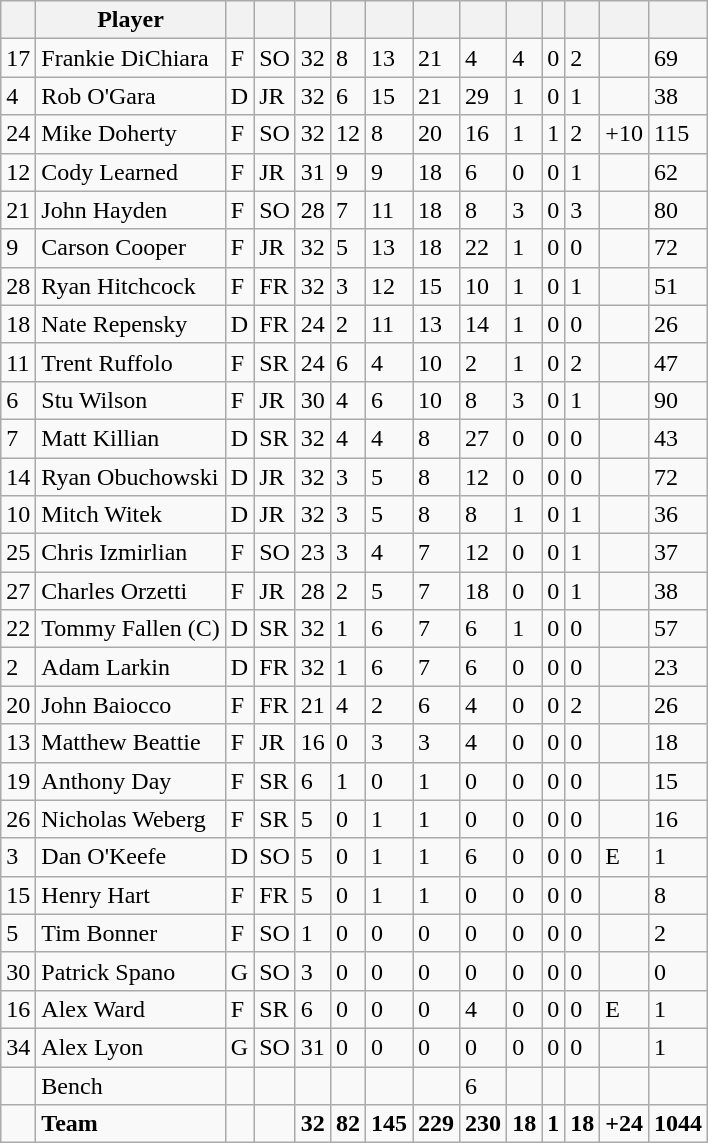<table class="wikitable sortable">
<tr>
<th></th>
<th>Player</th>
<th></th>
<th></th>
<th></th>
<th></th>
<th></th>
<th></th>
<th></th>
<th></th>
<th></th>
<th></th>
<th></th>
<th></th>
</tr>
<tr>
<td>17</td>
<td>Frankie DiChiara</td>
<td>F</td>
<td>SO</td>
<td>32</td>
<td>8</td>
<td>13</td>
<td>21</td>
<td>4</td>
<td>4</td>
<td>0</td>
<td>2</td>
<td></td>
<td>69</td>
</tr>
<tr>
<td>4</td>
<td>Rob O'Gara</td>
<td>D</td>
<td>JR</td>
<td>32</td>
<td>6</td>
<td>15</td>
<td>21</td>
<td>29</td>
<td>1</td>
<td>0</td>
<td>1</td>
<td></td>
<td>38</td>
</tr>
<tr>
<td>24</td>
<td>Mike Doherty</td>
<td>F</td>
<td>SO</td>
<td>32</td>
<td>12</td>
<td>8</td>
<td>20</td>
<td>16</td>
<td>1</td>
<td>1</td>
<td>2</td>
<td>+10</td>
<td>115</td>
</tr>
<tr>
<td>12</td>
<td>Cody Learned</td>
<td>F</td>
<td>JR</td>
<td>31</td>
<td>9</td>
<td>9</td>
<td>18</td>
<td>6</td>
<td>0</td>
<td>0</td>
<td>1</td>
<td></td>
<td>62</td>
</tr>
<tr>
<td>21</td>
<td>John Hayden</td>
<td>F</td>
<td>SO</td>
<td>28</td>
<td>7</td>
<td>11</td>
<td>18</td>
<td>8</td>
<td>3</td>
<td>0</td>
<td>3</td>
<td></td>
<td>80</td>
</tr>
<tr>
<td>9</td>
<td>Carson Cooper</td>
<td>F</td>
<td>JR</td>
<td>32</td>
<td>5</td>
<td>13</td>
<td>18</td>
<td>22</td>
<td>1</td>
<td>0</td>
<td>0</td>
<td></td>
<td>72</td>
</tr>
<tr>
<td>28</td>
<td>Ryan Hitchcock</td>
<td>F</td>
<td>FR</td>
<td>32</td>
<td>3</td>
<td>12</td>
<td>15</td>
<td>10</td>
<td>1</td>
<td>0</td>
<td>1</td>
<td></td>
<td>51</td>
</tr>
<tr>
<td>18</td>
<td>Nate Repensky</td>
<td>D</td>
<td>FR</td>
<td>24</td>
<td>2</td>
<td>11</td>
<td>13</td>
<td>14</td>
<td>1</td>
<td>0</td>
<td>0</td>
<td></td>
<td>26</td>
</tr>
<tr>
<td>11</td>
<td>Trent Ruffolo</td>
<td>F</td>
<td>SR</td>
<td>24</td>
<td>6</td>
<td>4</td>
<td>10</td>
<td>2</td>
<td>1</td>
<td>0</td>
<td>2</td>
<td></td>
<td>47</td>
</tr>
<tr>
<td>6</td>
<td>Stu Wilson</td>
<td>F</td>
<td>JR</td>
<td>30</td>
<td>4</td>
<td>6</td>
<td>10</td>
<td>8</td>
<td>3</td>
<td>0</td>
<td>1</td>
<td></td>
<td>90</td>
</tr>
<tr>
<td>7</td>
<td>Matt Killian</td>
<td>D</td>
<td>SR</td>
<td>32</td>
<td>4</td>
<td>4</td>
<td>8</td>
<td>27</td>
<td>0</td>
<td>0</td>
<td>0</td>
<td></td>
<td>43</td>
</tr>
<tr>
<td>14</td>
<td>Ryan Obuchowski</td>
<td>D</td>
<td>JR</td>
<td>32</td>
<td>3</td>
<td>5</td>
<td>8</td>
<td>12</td>
<td>0</td>
<td>0</td>
<td>0</td>
<td></td>
<td>72</td>
</tr>
<tr>
<td>10</td>
<td>Mitch Witek</td>
<td>D</td>
<td>JR</td>
<td>32</td>
<td>3</td>
<td>5</td>
<td>8</td>
<td>8</td>
<td>1</td>
<td>0</td>
<td>1</td>
<td></td>
<td>36</td>
</tr>
<tr>
<td>25</td>
<td>Chris Izmirlian</td>
<td>F</td>
<td>SO</td>
<td>23</td>
<td>3</td>
<td>4</td>
<td>7</td>
<td>12</td>
<td>0</td>
<td>0</td>
<td>1</td>
<td></td>
<td>37</td>
</tr>
<tr>
<td>27</td>
<td>Charles Orzetti</td>
<td>F</td>
<td>JR</td>
<td>28</td>
<td>2</td>
<td>5</td>
<td>7</td>
<td>18</td>
<td>0</td>
<td>0</td>
<td>1</td>
<td></td>
<td>38</td>
</tr>
<tr>
<td>22</td>
<td>Tommy Fallen (C)</td>
<td>D</td>
<td>SR</td>
<td>32</td>
<td>1</td>
<td>6</td>
<td>7</td>
<td>6</td>
<td>1</td>
<td>0</td>
<td>0</td>
<td></td>
<td>57</td>
</tr>
<tr>
<td>2</td>
<td>Adam Larkin</td>
<td>D</td>
<td>FR</td>
<td>32</td>
<td>1</td>
<td>6</td>
<td>7</td>
<td>6</td>
<td>0</td>
<td>0</td>
<td>0</td>
<td></td>
<td>23</td>
</tr>
<tr>
<td>20</td>
<td>John Baiocco</td>
<td>F</td>
<td>FR</td>
<td>21</td>
<td>4</td>
<td>2</td>
<td>6</td>
<td>4</td>
<td>0</td>
<td>0</td>
<td>2</td>
<td></td>
<td>26</td>
</tr>
<tr>
<td>13</td>
<td>Matthew Beattie</td>
<td>F</td>
<td>JR</td>
<td>16</td>
<td>0</td>
<td>3</td>
<td>3</td>
<td>4</td>
<td>0</td>
<td>0</td>
<td>0</td>
<td></td>
<td>18</td>
</tr>
<tr>
<td>19</td>
<td>Anthony Day</td>
<td>F</td>
<td>SR</td>
<td>6</td>
<td>1</td>
<td>0</td>
<td>1</td>
<td>0</td>
<td>0</td>
<td>0</td>
<td>0</td>
<td></td>
<td>15</td>
</tr>
<tr>
<td>26</td>
<td>Nicholas Weberg</td>
<td>F</td>
<td>SR</td>
<td>5</td>
<td>0</td>
<td>1</td>
<td>1</td>
<td>0</td>
<td>0</td>
<td>0</td>
<td>0</td>
<td></td>
<td>16</td>
</tr>
<tr>
<td>3</td>
<td>Dan O'Keefe</td>
<td>D</td>
<td>SO</td>
<td>5</td>
<td>0</td>
<td>1</td>
<td>1</td>
<td>6</td>
<td>0</td>
<td>0</td>
<td>0</td>
<td>E</td>
<td>1</td>
</tr>
<tr>
<td>15</td>
<td>Henry Hart</td>
<td>F</td>
<td>FR</td>
<td>5</td>
<td>0</td>
<td>1</td>
<td>1</td>
<td>0</td>
<td>0</td>
<td>0</td>
<td>0</td>
<td></td>
<td>8</td>
</tr>
<tr>
<td>5</td>
<td>Tim Bonner</td>
<td>F</td>
<td>SO</td>
<td>1</td>
<td>0</td>
<td>0</td>
<td>0</td>
<td>0</td>
<td>0</td>
<td>0</td>
<td>0</td>
<td></td>
<td>2</td>
</tr>
<tr>
<td>30</td>
<td>Patrick Spano</td>
<td>G</td>
<td>SO</td>
<td>3</td>
<td>0</td>
<td>0</td>
<td>0</td>
<td>0</td>
<td>0</td>
<td>0</td>
<td>0</td>
<td></td>
<td>0</td>
</tr>
<tr>
<td>16</td>
<td>Alex Ward</td>
<td>F</td>
<td>SR</td>
<td>6</td>
<td>0</td>
<td>0</td>
<td>0</td>
<td>4</td>
<td>0</td>
<td>0</td>
<td>0</td>
<td>E</td>
<td>1</td>
</tr>
<tr>
<td>34</td>
<td>Alex Lyon</td>
<td>G</td>
<td>SO</td>
<td>31</td>
<td>0</td>
<td>0</td>
<td>0</td>
<td>0</td>
<td>0</td>
<td>0</td>
<td>0</td>
<td></td>
<td>1</td>
</tr>
<tr>
<td></td>
<td>Bench</td>
<td></td>
<td></td>
<td></td>
<td></td>
<td></td>
<td></td>
<td>6</td>
<td></td>
<td></td>
<td></td>
<td></td>
<td></td>
</tr>
<tr class="sortbottom">
<td></td>
<td><strong>Team</strong></td>
<td></td>
<td></td>
<td><strong>32</strong></td>
<td><strong>82</strong></td>
<td><strong>145</strong></td>
<td><strong>229</strong></td>
<td><strong>230</strong></td>
<td><strong>18</strong></td>
<td><strong>1</strong></td>
<td><strong>18</strong></td>
<td><strong>+24</strong></td>
<td><strong>1044</strong></td>
</tr>
</table>
